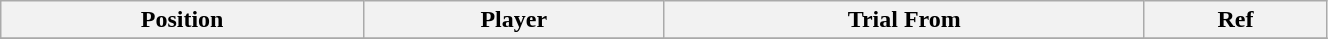<table class="wikitable sortable" style="width:70%; text-align:center; font-size:100%; text-align:left;">
<tr>
<th>Position</th>
<th>Player</th>
<th>Trial From</th>
<th>Ref</th>
</tr>
<tr>
</tr>
</table>
